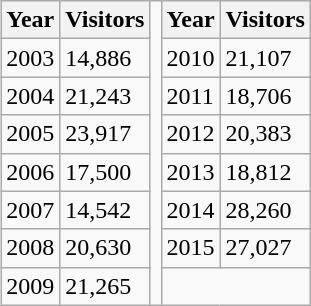<table class="wikitable" style="float:right;margin-left:0.5em;margin-bottom:0.5em;clear:right">
<tr>
<th>Year</th>
<th>Visitors</th>
<th rowspan="8" style="background:transparent"></th>
<th>Year</th>
<th>Visitors</th>
</tr>
<tr>
<td>2003</td>
<td>14,886</td>
<td>2010</td>
<td>21,107</td>
</tr>
<tr>
<td>2004</td>
<td>21,243</td>
<td>2011</td>
<td>18,706</td>
</tr>
<tr>
<td>2005</td>
<td>23,917</td>
<td>2012</td>
<td>20,383</td>
</tr>
<tr>
<td>2006</td>
<td>17,500</td>
<td>2013</td>
<td>18,812</td>
</tr>
<tr>
<td>2007</td>
<td>14,542</td>
<td>2014</td>
<td>28,260</td>
</tr>
<tr>
<td>2008</td>
<td>20,630</td>
<td>2015</td>
<td>27,027</td>
</tr>
<tr>
<td>2009</td>
<td>21,265</td>
</tr>
</table>
